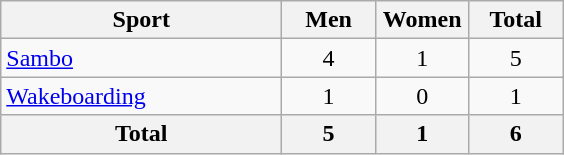<table class="wikitable sortable" style="text-align:center;">
<tr>
<th width=180>Sport</th>
<th width=55>Men</th>
<th width=55>Women</th>
<th width=55>Total</th>
</tr>
<tr>
<td align=left><a href='#'>Sambo</a></td>
<td>4</td>
<td>1</td>
<td>5</td>
</tr>
<tr>
<td align=left><a href='#'>Wakeboarding</a></td>
<td>1</td>
<td>0</td>
<td>1</td>
</tr>
<tr>
<th>Total</th>
<th>5</th>
<th>1</th>
<th>6</th>
</tr>
</table>
